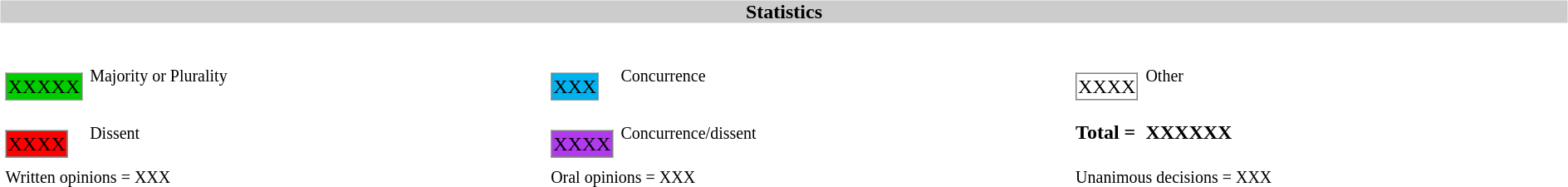<table width=100%>
<tr>
<td><br><table width=100% align=center cellpadding=0 cellspacing=0>
<tr>
<th bgcolor=#CCCCCC>Statistics</th>
</tr>
<tr>
<td><br><table width=100% cellpadding="2" cellspacing="2" border="0"width=25px>
<tr>
<td><br><table border="1" style="border-collapse:collapse;">
<tr>
<td align=center bgcolor=#00CD00 width=25px>XXXXX</td>
</tr>
</table>
</td>
<td><small>Majority or Plurality</small></td>
<td width=25px><br><table border="1" style="border-collapse:collapse;">
<tr>
<td align=center width=25px bgcolor=#00B2EE>XXX</td>
</tr>
</table>
</td>
<td><small>Concurrence</small></td>
<td width=25px><br><table border="1" style="border-collapse:collapse;">
<tr>
<td align=center width=25px bgcolor=white>XXXX</td>
</tr>
</table>
</td>
<td><small>Other</small></td>
</tr>
<tr>
<td width=25px><br><table border="1" style="border-collapse:collapse;">
<tr>
<td align=center width=25px bgcolor=red>XXXX</td>
</tr>
</table>
</td>
<td><small>Dissent</small></td>
<td width=25px><br><table border="1" style="border-collapse:collapse;">
<tr>
<td align=center width=25px bgcolor=#B23AEE>XXXX</td>
</tr>
</table>
</td>
<td><small>Concurrence/dissent</small></td>
<td white-space: nowrap><strong>Total = </strong></td>
<td><strong>XXXXXX</strong></td>
</tr>
<tr>
<td colspan=2><small>Written opinions = XXX</small></td>
<td colspan=2><small>Oral opinions = XXX</small></td>
<td colspan=2><small> Unanimous decisions = XXX</small></td>
</tr>
</table>
</td>
</tr>
</table>
</td>
</tr>
</table>
